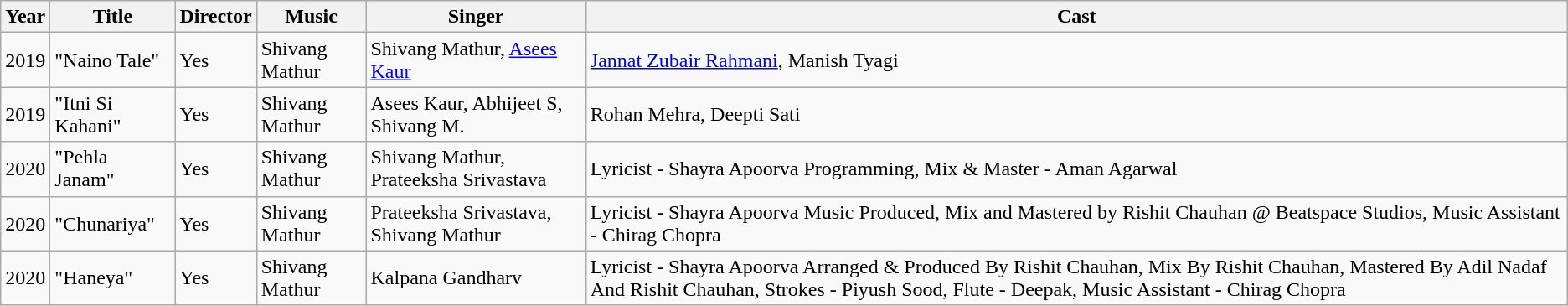<table class="wikitable">
<tr>
<th>Year</th>
<th>Title</th>
<th>Director</th>
<th>Music</th>
<th>Singer</th>
<th>Cast</th>
</tr>
<tr>
<td>2019</td>
<td>"Naino Tale"</td>
<td>Yes</td>
<td>Shivang Mathur</td>
<td>Shivang Mathur, <a href='#'>Asees Kaur</a></td>
<td><a href='#'>Jannat Zubair Rahmani</a>, Manish Tyagi</td>
</tr>
<tr>
<td>2019</td>
<td>"Itni Si Kahani"</td>
<td>Yes</td>
<td>Shivang Mathur</td>
<td>Asees Kaur, Abhijeet S, Shivang M.</td>
<td>Rohan Mehra, Deepti Sati</td>
</tr>
<tr>
<td>2020</td>
<td>"Pehla Janam"</td>
<td>Yes</td>
<td>Shivang Mathur</td>
<td>Shivang Mathur, Prateeksha Srivastava</td>
<td>Lyricist - Shayra Apoorva Programming, Mix & Master - Aman Agarwal</td>
</tr>
<tr>
<td>2020</td>
<td>"Chunariya"</td>
<td>Yes</td>
<td>Shivang Mathur</td>
<td>Prateeksha Srivastava, Shivang Mathur</td>
<td>Lyricist - Shayra Apoorva Music Produced, Mix and Mastered by Rishit Chauhan @ Beatspace Studios, Music Assistant - Chirag Chopra</td>
</tr>
<tr>
<td>2020</td>
<td>"Haneya"</td>
<td>Yes</td>
<td>Shivang Mathur</td>
<td>Kalpana Gandharv</td>
<td>Lyricist - Shayra Apoorva Arranged & Produced By Rishit Chauhan, Mix By Rishit Chauhan, Mastered By Adil Nadaf And Rishit Chauhan, Strokes - Piyush Sood, Flute - Deepak, Music Assistant - Chirag Chopra</td>
</tr>
</table>
